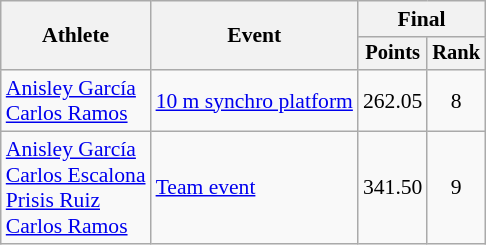<table class="wikitable" style="text-align:center; font-size:90%;">
<tr>
<th rowspan=2>Athlete</th>
<th rowspan=2>Event</th>
<th colspan=2>Final</th>
</tr>
<tr style="font-size:95%">
<th>Points</th>
<th>Rank</th>
</tr>
<tr>
<td align=left><a href='#'>Anisley García</a><br> <a href='#'>Carlos Ramos</a></td>
<td align=left><a href='#'>10 m synchro platform</a></td>
<td>262.05</td>
<td>8</td>
</tr>
<tr>
<td align=left><a href='#'>Anisley García</a><br> <a href='#'>Carlos Escalona</a><br> <a href='#'>Prisis Ruiz</a><br> <a href='#'>Carlos Ramos</a></td>
<td align=left><a href='#'>Team event</a></td>
<td>341.50</td>
<td>9</td>
</tr>
</table>
